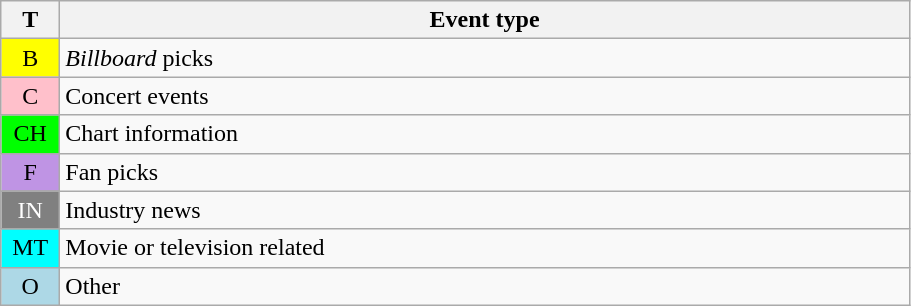<table class="wikitable" style="float: left;width:48%;text-align:center">
<tr>
<th style="width:2em">T</th>
<th>Event type</th>
</tr>
<tr>
<td style="background:yellow">B</td>
<td align="left"><em>Billboard</em> picks</td>
</tr>
<tr>
<td style="background:pink">C</td>
<td align="left">Concert events</td>
</tr>
<tr>
<td style="background:lime">CH</td>
<td align="left">Chart information</td>
</tr>
<tr>
<td style="background:#BF94E4">F</td>
<td align="left">Fan picks</td>
</tr>
<tr>
<td style="background:gray; color:white">IN</td>
<td align="left">Industry news</td>
</tr>
<tr>
<td style="background:aqua">MT</td>
<td align="left">Movie or television related</td>
</tr>
<tr>
<td style="background:lightBlue">O</td>
<td align="left">Other</td>
</tr>
</table>
